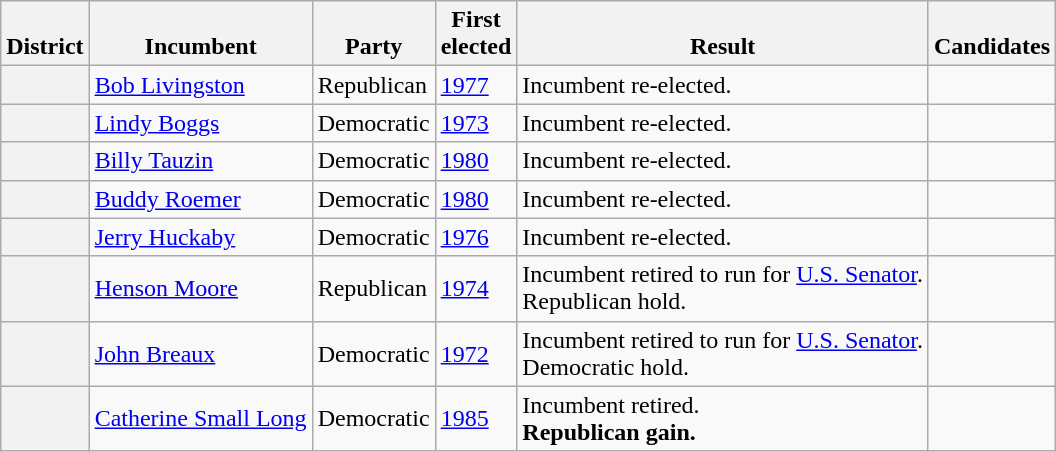<table class=wikitable>
<tr valign=bottom>
<th>District</th>
<th>Incumbent</th>
<th>Party</th>
<th>First<br>elected</th>
<th>Result</th>
<th>Candidates</th>
</tr>
<tr>
<th></th>
<td><a href='#'>Bob Livingston</a></td>
<td>Republican</td>
<td><a href='#'>1977 </a></td>
<td>Incumbent re-elected.</td>
<td nowrap></td>
</tr>
<tr>
<th></th>
<td><a href='#'>Lindy Boggs</a></td>
<td>Democratic</td>
<td><a href='#'>1973 </a></td>
<td>Incumbent re-elected.</td>
<td nowrap></td>
</tr>
<tr>
<th></th>
<td><a href='#'>Billy Tauzin</a></td>
<td>Democratic</td>
<td><a href='#'>1980</a></td>
<td>Incumbent re-elected.</td>
<td nowrap></td>
</tr>
<tr>
<th></th>
<td><a href='#'>Buddy Roemer</a></td>
<td>Democratic</td>
<td><a href='#'>1980</a></td>
<td>Incumbent re-elected.</td>
<td nowrap></td>
</tr>
<tr>
<th></th>
<td><a href='#'>Jerry Huckaby</a></td>
<td>Democratic</td>
<td><a href='#'>1976</a></td>
<td>Incumbent re-elected.</td>
<td nowrap></td>
</tr>
<tr>
<th></th>
<td><a href='#'>Henson Moore</a></td>
<td>Republican</td>
<td><a href='#'>1974</a></td>
<td>Incumbent retired to run for <a href='#'>U.S. Senator</a>.<br>Republican hold.</td>
<td nowrap></td>
</tr>
<tr>
<th></th>
<td><a href='#'>John Breaux</a></td>
<td>Democratic</td>
<td><a href='#'>1972</a></td>
<td>Incumbent retired to run for <a href='#'>U.S. Senator</a>.<br>Democratic hold.</td>
<td nowrap></td>
</tr>
<tr>
<th></th>
<td><a href='#'>Catherine Small Long</a></td>
<td>Democratic</td>
<td><a href='#'>1985 </a></td>
<td>Incumbent retired.<br><strong>Republican gain.</strong></td>
<td nowrap></td>
</tr>
</table>
